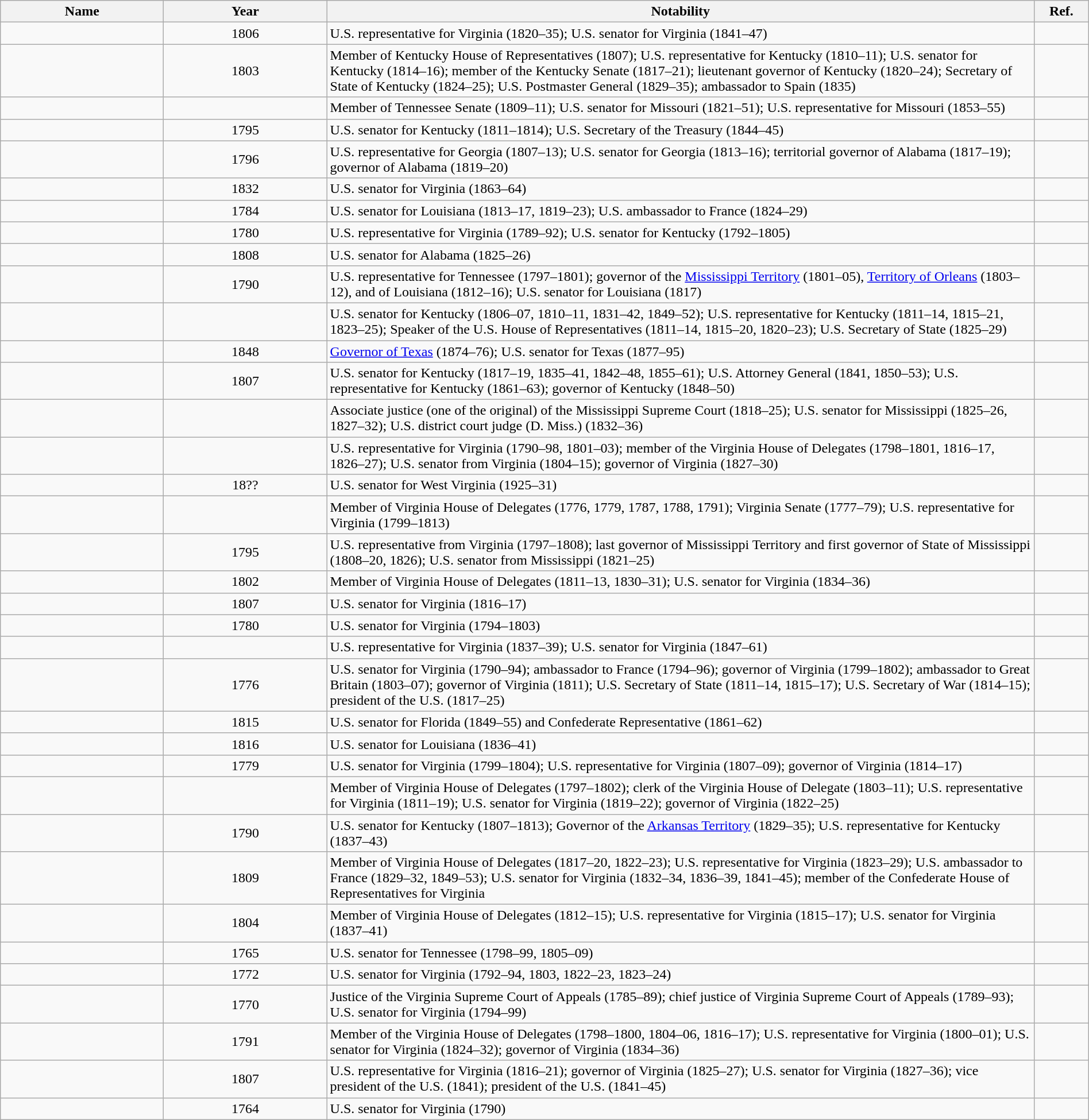<table class="wikitable sortable" style="width:100%">
<tr>
<th width="15%">Name</th>
<th width="15%">Year</th>
<th width="65%" class="unsortable">Notability</th>
<th width="5%" class="unsortable">Ref.</th>
</tr>
<tr>
<td></td>
<td align="center">1806</td>
<td>U.S. representative for Virginia (1820–35); U.S. senator for Virginia (1841–47)</td>
<td align="center"></td>
</tr>
<tr>
<td></td>
<td align="center">1803</td>
<td>Member of Kentucky House of Representatives (1807); U.S. representative for Kentucky (1810–11); U.S. senator for Kentucky (1814–16); member of the Kentucky Senate (1817–21); lieutenant governor of Kentucky (1820–24); Secretary of State of Kentucky (1824–25); U.S. Postmaster General (1829–35); ambassador to Spain (1835)</td>
<td align="center"></td>
</tr>
<tr>
<td></td>
<td align="center"></td>
<td>Member of Tennessee Senate (1809–11); U.S. senator for Missouri (1821–51); U.S. representative for Missouri (1853–55)</td>
<td align="center"></td>
</tr>
<tr>
<td></td>
<td align="center">1795</td>
<td>U.S. senator for Kentucky (1811–1814); U.S. Secretary of the Treasury (1844–45)</td>
<td align="center"></td>
</tr>
<tr>
<td></td>
<td align="center">1796</td>
<td>U.S. representative for Georgia (1807–13); U.S. senator for Georgia (1813–16); territorial governor of Alabama (1817–19); governor of Alabama (1819–20)</td>
<td align="center"></td>
</tr>
<tr>
<td></td>
<td align="center">1832</td>
<td>U.S. senator for Virginia (1863–64)</td>
<td align="center"></td>
</tr>
<tr>
<td></td>
<td align="center">1784</td>
<td>U.S. senator for Louisiana (1813–17, 1819–23); U.S. ambassador to France (1824–29)</td>
<td align="center"></td>
</tr>
<tr>
<td></td>
<td align="center">1780</td>
<td>U.S. representative for Virginia (1789–92); U.S. senator for Kentucky (1792–1805)</td>
<td align="center"></td>
</tr>
<tr>
<td></td>
<td align="center">1808</td>
<td>U.S. senator for Alabama (1825–26)</td>
<td align="center"></td>
</tr>
<tr>
<td></td>
<td align="center">1790</td>
<td>U.S. representative for Tennessee (1797–1801); governor of the <a href='#'>Mississippi Territory</a> (1801–05), <a href='#'>Territory of Orleans</a> (1803–12), and of Louisiana (1812–16); U.S. senator for Louisiana (1817)</td>
<td align="center"></td>
</tr>
<tr>
<td></td>
<td align="center"></td>
<td>U.S. senator for Kentucky (1806–07, 1810–11, 1831–42, 1849–52); U.S. representative for Kentucky (1811–14, 1815–21, 1823–25); Speaker of the U.S. House of Representatives (1811–14, 1815–20, 1820–23); U.S. Secretary of State (1825–29)</td>
<td align="center"></td>
</tr>
<tr>
<td></td>
<td align="center">1848</td>
<td><a href='#'>Governor of Texas</a> (1874–76); U.S. senator for Texas (1877–95)</td>
<td align="center"></td>
</tr>
<tr>
<td></td>
<td align="center">1807</td>
<td>U.S. senator for Kentucky (1817–19, 1835–41, 1842–48, 1855–61); U.S. Attorney General (1841, 1850–53); U.S. representative for Kentucky (1861–63); governor of Kentucky (1848–50)</td>
<td align="center"></td>
</tr>
<tr>
<td></td>
<td align="center"></td>
<td>Associate justice (one of the original) of the Mississippi Supreme Court (1818–25); U.S. senator for Mississippi (1825–26, 1827–32); U.S. district court judge (D. Miss.) (1832–36)</td>
<td align="center"></td>
</tr>
<tr>
<td></td>
<td align="center"></td>
<td>U.S. representative for Virginia (1790–98, 1801–03); member of the Virginia House of Delegates (1798–1801, 1816–17, 1826–27); U.S. senator from Virginia (1804–15); governor of Virginia (1827–30)</td>
<td align="center"></td>
</tr>
<tr>
<td></td>
<td align="center">18??</td>
<td>U.S. senator for West Virginia (1925–31)</td>
<td align="center"></td>
</tr>
<tr>
<td></td>
<td align="center"></td>
<td>Member of Virginia House of Delegates (1776, 1779, 1787, 1788, 1791); Virginia Senate (1777–79); U.S. representative for Virginia (1799–1813)</td>
<td align="center"></td>
</tr>
<tr>
<td></td>
<td align="center">1795</td>
<td>U.S. representative from Virginia (1797–1808); last governor of Mississippi Territory and first governor of State of Mississippi (1808–20, 1826); U.S. senator from Mississippi (1821–25)</td>
<td align="center"></td>
</tr>
<tr>
<td></td>
<td align="center">1802</td>
<td>Member of Virginia House of Delegates (1811–13, 1830–31); U.S. senator for Virginia (1834–36)</td>
<td align="center"></td>
</tr>
<tr>
<td></td>
<td align="center">1807</td>
<td>U.S. senator for Virginia (1816–17)</td>
<td align="center"></td>
</tr>
<tr>
<td></td>
<td align="center">1780</td>
<td>U.S. senator for Virginia (1794–1803)</td>
<td align="center"></td>
</tr>
<tr>
<td></td>
<td align="center"></td>
<td>U.S. representative for Virginia (1837–39); U.S. senator for Virginia (1847–61)</td>
<td align="center"></td>
</tr>
<tr>
<td></td>
<td align="center">1776</td>
<td>U.S. senator for Virginia (1790–94); ambassador to France (1794–96); governor of Virginia (1799–1802); ambassador to Great Britain (1803–07); governor of Virginia (1811); U.S. Secretary of State (1811–14, 1815–17); U.S. Secretary of War (1814–15); president of the U.S. (1817–25)</td>
<td align="center"></td>
</tr>
<tr>
<td></td>
<td align="center">1815</td>
<td>U.S. senator for Florida (1849–55) and Confederate Representative (1861–62)</td>
<td align="center"></td>
</tr>
<tr>
<td></td>
<td align="center">1816</td>
<td>U.S. senator for Louisiana (1836–41)</td>
<td align="center"></td>
</tr>
<tr>
<td></td>
<td align="center">1779</td>
<td>U.S. senator for Virginia (1799–1804); U.S. representative for Virginia (1807–09); governor of Virginia (1814–17)</td>
<td align="center"></td>
</tr>
<tr>
<td></td>
<td align="center"></td>
<td>Member of Virginia House of Delegates (1797–1802); clerk of the Virginia House of Delegate (1803–11); U.S. representative for Virginia (1811–19); U.S. senator for Virginia (1819–22); governor of Virginia (1822–25)</td>
<td align="center"></td>
</tr>
<tr>
<td></td>
<td align="center">1790</td>
<td>U.S. senator for Kentucky (1807–1813); Governor of the <a href='#'>Arkansas Territory</a> (1829–35); U.S. representative for Kentucky (1837–43)</td>
<td align="center"></td>
</tr>
<tr>
<td></td>
<td align="center">1809</td>
<td>Member of Virginia House of Delegates (1817–20, 1822–23); U.S. representative for Virginia (1823–29); U.S. ambassador to France (1829–32, 1849–53); U.S. senator for Virginia (1832–34, 1836–39, 1841–45); member of the Confederate House of Representatives for Virginia</td>
<td align="center"></td>
</tr>
<tr>
<td></td>
<td align="center">1804</td>
<td>Member of Virginia House of Delegates (1812–15); U.S. representative for Virginia (1815–17); U.S. senator for Virginia (1837–41)</td>
<td align="center"></td>
</tr>
<tr>
<td></td>
<td align="center">1765</td>
<td>U.S. senator for Tennessee (1798–99, 1805–09)</td>
<td align="center"></td>
</tr>
<tr>
<td></td>
<td align="center">1772</td>
<td>U.S. senator for Virginia (1792–94, 1803, 1822–23, 1823–24)</td>
<td align="center"></td>
</tr>
<tr>
<td></td>
<td align="center">1770</td>
<td>Justice of the Virginia Supreme Court of Appeals (1785–89); chief justice of Virginia Supreme Court of Appeals (1789–93); U.S. senator for Virginia (1794–99)</td>
<td align="center"></td>
</tr>
<tr>
<td></td>
<td align="center">1791</td>
<td>Member of the Virginia House of Delegates (1798–1800, 1804–06, 1816–17); U.S. representative for Virginia (1800–01); U.S. senator for Virginia (1824–32); governor of Virginia (1834–36)</td>
<td align="center"></td>
</tr>
<tr>
<td></td>
<td align="center">1807</td>
<td>U.S. representative for Virginia (1816–21); governor of Virginia (1825–27); U.S. senator for Virginia (1827–36); vice president of the U.S. (1841); president of the U.S. (1841–45)</td>
<td align="center"></td>
</tr>
<tr>
<td></td>
<td align="center">1764</td>
<td>U.S. senator for Virginia (1790)</td>
<td align="center"></td>
</tr>
</table>
